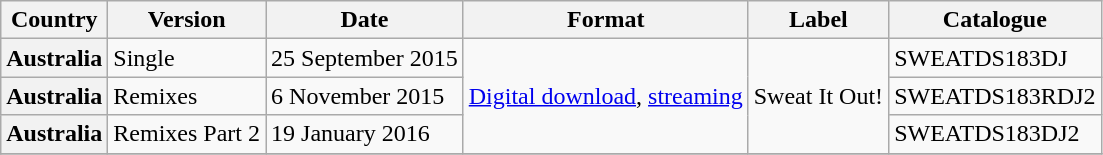<table class="wikitable plainrowheaders">
<tr>
<th scope="col">Country</th>
<th scope="col">Version</th>
<th scope="col">Date</th>
<th scope="col">Format</th>
<th scope="col">Label</th>
<th scope="col">Catalogue</th>
</tr>
<tr>
<th scope="row">Australia</th>
<td>Single</td>
<td>25 September 2015</td>
<td rowspan="3"><a href='#'>Digital download</a>, <a href='#'>streaming</a></td>
<td rowspan="3">Sweat It Out!</td>
<td>SWEATDS183DJ</td>
</tr>
<tr>
<th scope="row">Australia</th>
<td>Remixes</td>
<td>6 November 2015</td>
<td>SWEATDS183RDJ2</td>
</tr>
<tr>
<th scope="row">Australia</th>
<td>Remixes Part 2</td>
<td>19 January 2016</td>
<td>SWEATDS183DJ2</td>
</tr>
<tr>
</tr>
</table>
